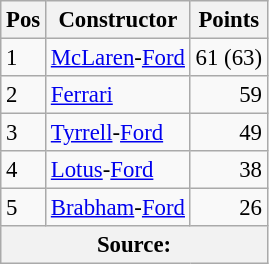<table class="wikitable" style="font-size: 95%;">
<tr>
<th>Pos</th>
<th>Constructor</th>
<th>Points</th>
</tr>
<tr>
<td>1</td>
<td> <a href='#'>McLaren</a>-<a href='#'>Ford</a></td>
<td align="right">61 (63)</td>
</tr>
<tr>
<td>2</td>
<td> <a href='#'>Ferrari</a></td>
<td align="right">59</td>
</tr>
<tr>
<td>3</td>
<td> <a href='#'>Tyrrell</a>-<a href='#'>Ford</a></td>
<td align="right">49</td>
</tr>
<tr>
<td>4</td>
<td> <a href='#'>Lotus</a>-<a href='#'>Ford</a></td>
<td align="right">38</td>
</tr>
<tr>
<td>5</td>
<td> <a href='#'>Brabham</a>-<a href='#'>Ford</a></td>
<td align="right">26</td>
</tr>
<tr>
<th colspan=4>Source: </th>
</tr>
</table>
